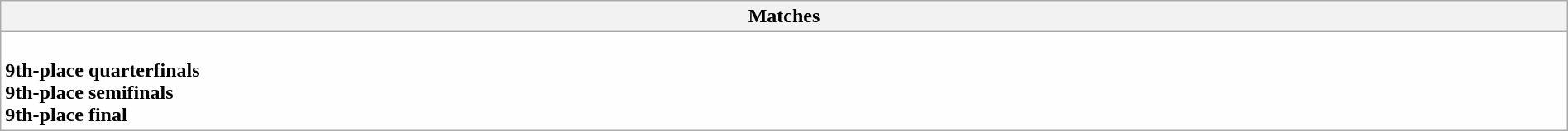<table class="wikitable collapsible collapsed" style="background:#fefefe; width:100%;">
<tr>
<th>Matches</th>
</tr>
<tr>
<td><br><strong>9th-place quarterfinals</strong>


 <br><strong>9th-place semifinals</strong>

<br><strong>9th-place final</strong>
</td>
</tr>
</table>
